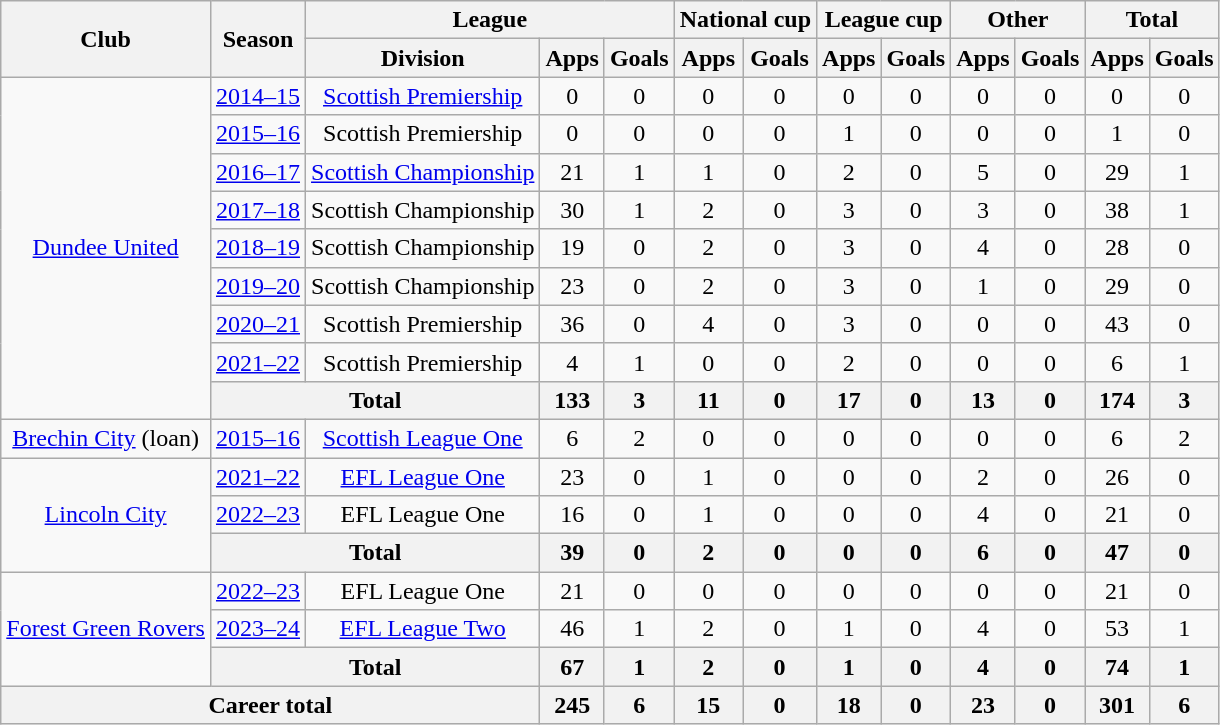<table class="wikitable" style="text-align: center">
<tr>
<th rowspan="2">Club</th>
<th rowspan="2">Season</th>
<th colspan="3">League</th>
<th colspan="2">National cup</th>
<th colspan="2">League cup</th>
<th colspan="2">Other</th>
<th colspan="2">Total</th>
</tr>
<tr>
<th>Division</th>
<th>Apps</th>
<th>Goals</th>
<th>Apps</th>
<th>Goals</th>
<th>Apps</th>
<th>Goals</th>
<th>Apps</th>
<th>Goals</th>
<th>Apps</th>
<th>Goals</th>
</tr>
<tr>
<td rowspan="9"><a href='#'>Dundee United</a></td>
<td><a href='#'>2014–15</a></td>
<td><a href='#'>Scottish Premiership</a></td>
<td>0</td>
<td>0</td>
<td>0</td>
<td>0</td>
<td>0</td>
<td>0</td>
<td>0</td>
<td>0</td>
<td>0</td>
<td>0</td>
</tr>
<tr>
<td><a href='#'>2015–16</a></td>
<td>Scottish Premiership</td>
<td>0</td>
<td>0</td>
<td>0</td>
<td>0</td>
<td>1</td>
<td>0</td>
<td>0</td>
<td>0</td>
<td>1</td>
<td>0</td>
</tr>
<tr>
<td><a href='#'>2016–17</a></td>
<td><a href='#'>Scottish Championship</a></td>
<td>21</td>
<td>1</td>
<td>1</td>
<td>0</td>
<td>2</td>
<td>0</td>
<td>5</td>
<td>0</td>
<td>29</td>
<td>1</td>
</tr>
<tr>
<td><a href='#'>2017–18</a></td>
<td>Scottish Championship</td>
<td>30</td>
<td>1</td>
<td>2</td>
<td>0</td>
<td>3</td>
<td>0</td>
<td>3</td>
<td>0</td>
<td>38</td>
<td>1</td>
</tr>
<tr>
<td><a href='#'>2018–19</a></td>
<td>Scottish Championship</td>
<td>19</td>
<td>0</td>
<td>2</td>
<td>0</td>
<td>3</td>
<td>0</td>
<td>4</td>
<td>0</td>
<td>28</td>
<td>0</td>
</tr>
<tr>
<td><a href='#'>2019–20</a></td>
<td>Scottish Championship</td>
<td>23</td>
<td>0</td>
<td>2</td>
<td>0</td>
<td>3</td>
<td>0</td>
<td>1</td>
<td>0</td>
<td>29</td>
<td>0</td>
</tr>
<tr>
<td><a href='#'>2020–21</a></td>
<td>Scottish Premiership</td>
<td>36</td>
<td>0</td>
<td>4</td>
<td>0</td>
<td>3</td>
<td>0</td>
<td>0</td>
<td>0</td>
<td>43</td>
<td>0</td>
</tr>
<tr>
<td><a href='#'>2021–22</a></td>
<td>Scottish Premiership</td>
<td>4</td>
<td>1</td>
<td>0</td>
<td>0</td>
<td>2</td>
<td>0</td>
<td>0</td>
<td>0</td>
<td>6</td>
<td>1</td>
</tr>
<tr>
<th colspan="2">Total</th>
<th>133</th>
<th>3</th>
<th>11</th>
<th>0</th>
<th>17</th>
<th>0</th>
<th>13</th>
<th>0</th>
<th>174</th>
<th>3</th>
</tr>
<tr>
<td><a href='#'>Brechin City</a> (loan)</td>
<td><a href='#'>2015–16</a></td>
<td><a href='#'>Scottish League One</a></td>
<td>6</td>
<td>2</td>
<td>0</td>
<td>0</td>
<td>0</td>
<td>0</td>
<td>0</td>
<td>0</td>
<td>6</td>
<td>2</td>
</tr>
<tr>
<td rowspan="3"><a href='#'>Lincoln City</a></td>
<td><a href='#'>2021–22</a></td>
<td><a href='#'>EFL League One</a></td>
<td>23</td>
<td>0</td>
<td>1</td>
<td>0</td>
<td>0</td>
<td>0</td>
<td>2</td>
<td>0</td>
<td>26</td>
<td>0</td>
</tr>
<tr>
<td><a href='#'>2022–23</a></td>
<td>EFL League One</td>
<td>16</td>
<td>0</td>
<td>1</td>
<td>0</td>
<td>0</td>
<td>0</td>
<td>4</td>
<td>0</td>
<td>21</td>
<td>0</td>
</tr>
<tr>
<th colspan="2">Total</th>
<th>39</th>
<th>0</th>
<th>2</th>
<th>0</th>
<th>0</th>
<th>0</th>
<th>6</th>
<th>0</th>
<th>47</th>
<th>0</th>
</tr>
<tr>
<td rowspan="3"><a href='#'>Forest Green Rovers</a></td>
<td><a href='#'>2022–23</a></td>
<td>EFL League One</td>
<td>21</td>
<td>0</td>
<td>0</td>
<td>0</td>
<td>0</td>
<td>0</td>
<td>0</td>
<td>0</td>
<td>21</td>
<td>0</td>
</tr>
<tr>
<td><a href='#'>2023–24</a></td>
<td><a href='#'>EFL League Two</a></td>
<td>46</td>
<td>1</td>
<td>2</td>
<td>0</td>
<td>1</td>
<td>0</td>
<td>4</td>
<td>0</td>
<td>53</td>
<td>1</td>
</tr>
<tr>
<th colspan="2">Total</th>
<th>67</th>
<th>1</th>
<th>2</th>
<th>0</th>
<th>1</th>
<th>0</th>
<th>4</th>
<th>0</th>
<th>74</th>
<th>1</th>
</tr>
<tr>
<th colspan="3">Career total</th>
<th>245</th>
<th>6</th>
<th>15</th>
<th>0</th>
<th>18</th>
<th>0</th>
<th>23</th>
<th>0</th>
<th>301</th>
<th>6</th>
</tr>
</table>
